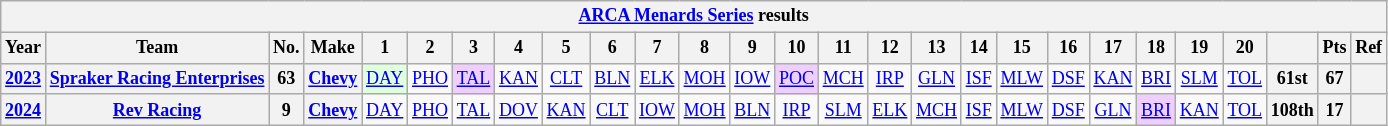<table class="wikitable" style="text-align:center; font-size:75%">
<tr>
<th colspan=27><a href='#'>ARCA Menards Series</a> results</th>
</tr>
<tr>
<th>Year</th>
<th>Team</th>
<th>No.</th>
<th>Make</th>
<th>1</th>
<th>2</th>
<th>3</th>
<th>4</th>
<th>5</th>
<th>6</th>
<th>7</th>
<th>8</th>
<th>9</th>
<th>10</th>
<th>11</th>
<th>12</th>
<th>13</th>
<th>14</th>
<th>15</th>
<th>16</th>
<th>17</th>
<th>18</th>
<th>19</th>
<th>20</th>
<th></th>
<th>Pts</th>
<th>Ref</th>
</tr>
<tr>
<th><a href='#'>2023</a></th>
<th><a href='#'>Spraker Racing Enterprises</a></th>
<th>63</th>
<th><a href='#'>Chevy</a></th>
<td style="background:#DFFFDF;"><a href='#'>DAY</a><br></td>
<td><a href='#'>PHO</a></td>
<td style="background:#EFCFFF;"><a href='#'>TAL</a><br></td>
<td><a href='#'>KAN</a></td>
<td><a href='#'>CLT</a></td>
<td><a href='#'>BLN</a></td>
<td><a href='#'>ELK</a></td>
<td><a href='#'>MOH</a></td>
<td><a href='#'>IOW</a></td>
<td style="background:#EFCFFF;"><a href='#'>POC</a><br></td>
<td><a href='#'>MCH</a></td>
<td><a href='#'>IRP</a></td>
<td><a href='#'>GLN</a></td>
<td><a href='#'>ISF</a></td>
<td><a href='#'>MLW</a></td>
<td><a href='#'>DSF</a></td>
<td><a href='#'>KAN</a></td>
<td><a href='#'>BRI</a></td>
<td><a href='#'>SLM</a></td>
<td><a href='#'>TOL</a></td>
<th>61st</th>
<th>67</th>
<th></th>
</tr>
<tr>
<th><a href='#'>2024</a></th>
<th><a href='#'>Rev Racing</a></th>
<th>9</th>
<th><a href='#'>Chevy</a></th>
<td><a href='#'>DAY</a></td>
<td><a href='#'>PHO</a></td>
<td><a href='#'>TAL</a></td>
<td><a href='#'>DOV</a></td>
<td><a href='#'>KAN</a></td>
<td><a href='#'>CLT</a></td>
<td><a href='#'>IOW</a></td>
<td><a href='#'>MOH</a></td>
<td><a href='#'>BLN</a></td>
<td><a href='#'>IRP</a></td>
<td><a href='#'>SLM</a></td>
<td><a href='#'>ELK</a></td>
<td><a href='#'>MCH</a></td>
<td><a href='#'>ISF</a></td>
<td><a href='#'>MLW</a></td>
<td><a href='#'>DSF</a></td>
<td><a href='#'>GLN</a></td>
<td style="background:#EFCFFF;"><a href='#'>BRI</a><br></td>
<td><a href='#'>KAN</a></td>
<td><a href='#'>TOL</a></td>
<th>108th</th>
<th>17</th>
<th></th>
</tr>
</table>
